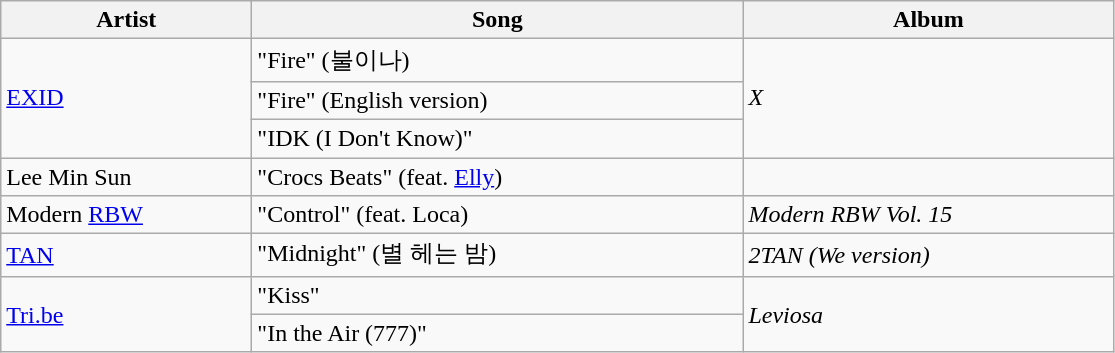<table class="wikitable">
<tr>
<th style="width:10em">Artist</th>
<th style="width:20em">Song</th>
<th style="width:15em">Album</th>
</tr>
<tr>
<td rowspan="3"><a href='#'>EXID</a></td>
<td>"Fire" (불이나)</td>
<td rowspan="3"><em>X</em></td>
</tr>
<tr>
<td>"Fire" (English version)</td>
</tr>
<tr>
<td>"IDK (I Don't Know)"</td>
</tr>
<tr>
<td>Lee Min Sun</td>
<td>"Crocs Beats" (feat. <a href='#'>Elly</a>)</td>
<td></td>
</tr>
<tr>
<td>Modern <a href='#'>RBW</a></td>
<td>"Control" (feat. Loca)</td>
<td><em>Modern RBW Vol. 15</em></td>
</tr>
<tr>
<td><a href='#'>TAN</a></td>
<td>"Midnight" (별 헤는 밤)</td>
<td><em>2TAN (We version)</em></td>
</tr>
<tr>
<td rowspan="2"><a href='#'>Tri.be</a></td>
<td>"Kiss"</td>
<td rowspan="2"><em>Leviosa</em></td>
</tr>
<tr>
<td>"In the Air (777)"</td>
</tr>
</table>
